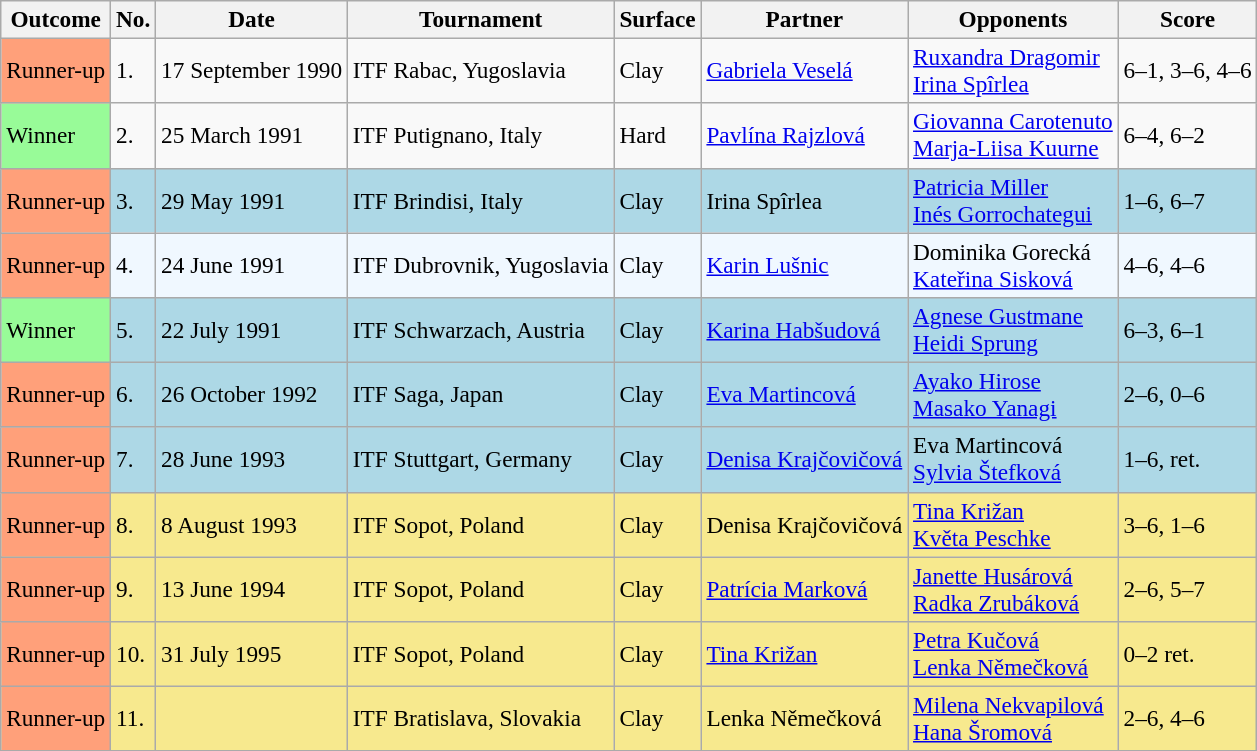<table class="wikitable" style="font-size:97%">
<tr>
<th>Outcome</th>
<th>No.</th>
<th>Date</th>
<th>Tournament</th>
<th>Surface</th>
<th>Partner</th>
<th>Opponents</th>
<th>Score</th>
</tr>
<tr>
<td style="background:#ffa07a;">Runner-up</td>
<td>1.</td>
<td>17 September 1990</td>
<td>ITF Rabac, Yugoslavia</td>
<td>Clay</td>
<td> <a href='#'>Gabriela Veselá</a></td>
<td> <a href='#'>Ruxandra Dragomir</a> <br>  <a href='#'>Irina Spîrlea</a></td>
<td>6–1, 3–6, 4–6</td>
</tr>
<tr>
<td style="background:#98fb98;">Winner</td>
<td>2.</td>
<td>25 March 1991</td>
<td>ITF Putignano, Italy</td>
<td>Hard</td>
<td> <a href='#'>Pavlína Rajzlová</a></td>
<td> <a href='#'>Giovanna Carotenuto</a> <br>  <a href='#'>Marja-Liisa Kuurne</a></td>
<td>6–4, 6–2</td>
</tr>
<tr bgcolor="lightblue">
<td style="background:#ffa07a;">Runner-up</td>
<td>3.</td>
<td>29 May 1991</td>
<td>ITF Brindisi, Italy</td>
<td>Clay</td>
<td> Irina Spîrlea</td>
<td> <a href='#'>Patricia Miller</a> <br>  <a href='#'>Inés Gorrochategui</a></td>
<td>1–6, 6–7</td>
</tr>
<tr style="background:#f0f8ff;">
<td style="background:#ffa07a;">Runner-up</td>
<td>4.</td>
<td>24 June 1991</td>
<td>ITF Dubrovnik, Yugoslavia</td>
<td>Clay</td>
<td> <a href='#'>Karin Lušnic</a></td>
<td> Dominika Gorecká <br>  <a href='#'>Kateřina Sisková</a></td>
<td>4–6, 4–6</td>
</tr>
<tr style="background:lightblue;">
<td style="background:#98fb98;">Winner</td>
<td>5.</td>
<td>22 July 1991</td>
<td>ITF Schwarzach, Austria</td>
<td>Clay</td>
<td> <a href='#'>Karina Habšudová</a></td>
<td> <a href='#'>Agnese Gustmane</a> <br>  <a href='#'>Heidi Sprung</a></td>
<td>6–3, 6–1</td>
</tr>
<tr style="background:lightblue;">
<td bgcolor="FFA07A">Runner-up</td>
<td>6.</td>
<td>26 October 1992</td>
<td>ITF Saga, Japan</td>
<td>Clay</td>
<td> <a href='#'>Eva Martincová</a></td>
<td> <a href='#'>Ayako Hirose</a> <br>  <a href='#'>Masako Yanagi</a></td>
<td>2–6, 0–6</td>
</tr>
<tr bgcolor=lightblue>
<td style="background:#ffa07a;">Runner-up</td>
<td>7.</td>
<td>28 June 1993</td>
<td>ITF Stuttgart, Germany</td>
<td>Clay</td>
<td> <a href='#'>Denisa Krajčovičová</a></td>
<td> Eva Martincová <br>  <a href='#'>Sylvia Štefková</a></td>
<td>1–6, ret.</td>
</tr>
<tr bgcolor="#F7E98E">
<td bgcolor="FFA07A">Runner-up</td>
<td>8.</td>
<td>8 August 1993</td>
<td>ITF Sopot, Poland</td>
<td>Clay</td>
<td> Denisa Krajčovičová</td>
<td> <a href='#'>Tina Križan</a> <br>  <a href='#'>Květa Peschke</a></td>
<td>3–6, 1–6</td>
</tr>
<tr bgcolor="#F7E98E">
<td bgcolor="FFA07A">Runner-up</td>
<td>9.</td>
<td>13 June 1994</td>
<td>ITF Sopot, Poland</td>
<td>Clay</td>
<td> <a href='#'>Patrícia Marková</a></td>
<td> <a href='#'>Janette Husárová</a> <br>  <a href='#'>Radka Zrubáková</a></td>
<td>2–6, 5–7</td>
</tr>
<tr bgcolor="#F7E98E">
<td style="background:#ffa07a;">Runner-up</td>
<td>10.</td>
<td>31 July 1995</td>
<td>ITF Sopot, Poland</td>
<td>Clay</td>
<td> <a href='#'>Tina Križan</a></td>
<td> <a href='#'>Petra Kučová</a> <br>  <a href='#'>Lenka Němečková</a></td>
<td>0–2 ret.</td>
</tr>
<tr style="background:#f7e98e;">
<td style="background:#ffa07a;">Runner-up</td>
<td>11.</td>
<td></td>
<td>ITF Bratislava, Slovakia</td>
<td>Clay</td>
<td> Lenka Němečková</td>
<td> <a href='#'>Milena Nekvapilová</a> <br>  <a href='#'>Hana Šromová</a></td>
<td>2–6, 4–6</td>
</tr>
</table>
